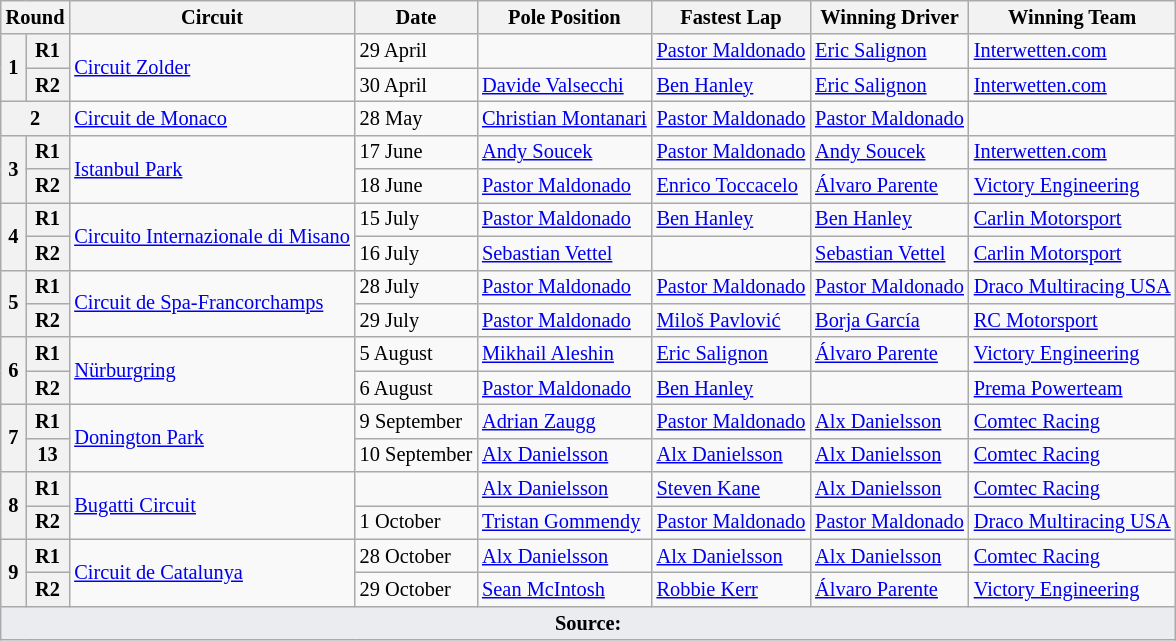<table class="wikitable" style="font-size:85%">
<tr>
<th colspan=2>Round</th>
<th>Circuit</th>
<th>Date</th>
<th>Pole Position</th>
<th>Fastest Lap</th>
<th>Winning Driver</th>
<th>Winning Team</th>
</tr>
<tr>
<th rowspan=2>1</th>
<th>R1</th>
<td rowspan=2> <a href='#'>Circuit Zolder</a></td>
<td>29 April</td>
<td></td>
<td> <a href='#'>Pastor Maldonado</a></td>
<td> <a href='#'>Eric Salignon</a></td>
<td> <a href='#'>Interwetten.com</a></td>
</tr>
<tr>
<th>R2</th>
<td>30 April</td>
<td> <a href='#'>Davide Valsecchi</a></td>
<td> <a href='#'>Ben Hanley</a></td>
<td> <a href='#'>Eric Salignon</a></td>
<td> <a href='#'>Interwetten.com</a></td>
</tr>
<tr>
<th colspan=2>2</th>
<td> <a href='#'>Circuit de Monaco</a></td>
<td>28 May</td>
<td> <a href='#'>Christian Montanari</a></td>
<td> <a href='#'>Pastor Maldonado</a></td>
<td> <a href='#'>Pastor Maldonado</a></td>
<td></td>
</tr>
<tr>
<th rowspan=2>3</th>
<th>R1</th>
<td rowspan=2>  <a href='#'>Istanbul Park</a></td>
<td>17 June</td>
<td> <a href='#'>Andy Soucek</a></td>
<td> <a href='#'>Pastor Maldonado</a></td>
<td> <a href='#'>Andy Soucek</a></td>
<td> <a href='#'>Interwetten.com</a></td>
</tr>
<tr>
<th>R2</th>
<td>18 June</td>
<td> <a href='#'>Pastor Maldonado</a></td>
<td> <a href='#'>Enrico Toccacelo</a></td>
<td> <a href='#'>Álvaro Parente</a></td>
<td> <a href='#'>Victory Engineering</a></td>
</tr>
<tr>
<th rowspan=2>4</th>
<th>R1</th>
<td rowspan=2> <a href='#'>Circuito Internazionale di Misano</a></td>
<td>15 July</td>
<td> <a href='#'>Pastor Maldonado</a></td>
<td> <a href='#'>Ben Hanley</a></td>
<td> <a href='#'>Ben Hanley</a></td>
<td> <a href='#'>Carlin Motorsport</a></td>
</tr>
<tr>
<th>R2</th>
<td>16 July</td>
<td> <a href='#'>Sebastian Vettel</a></td>
<td></td>
<td> <a href='#'>Sebastian Vettel</a></td>
<td> <a href='#'>Carlin Motorsport</a></td>
</tr>
<tr>
<th rowspan=2>5</th>
<th>R1</th>
<td rowspan=2> <a href='#'>Circuit de Spa-Francorchamps</a></td>
<td>28 July</td>
<td> <a href='#'>Pastor Maldonado</a></td>
<td> <a href='#'>Pastor Maldonado</a></td>
<td> <a href='#'>Pastor Maldonado</a></td>
<td> <a href='#'>Draco Multiracing USA</a></td>
</tr>
<tr>
<th>R2</th>
<td>29 July</td>
<td> <a href='#'>Pastor Maldonado</a></td>
<td> <a href='#'>Miloš Pavlović</a></td>
<td> <a href='#'>Borja García</a></td>
<td> <a href='#'>RC Motorsport</a></td>
</tr>
<tr>
<th rowspan=2>6</th>
<th>R1</th>
<td rowspan=2> <a href='#'>Nürburgring</a></td>
<td>5 August</td>
<td> <a href='#'>Mikhail Aleshin</a></td>
<td> <a href='#'>Eric Salignon</a></td>
<td> <a href='#'>Álvaro Parente</a></td>
<td> <a href='#'>Victory Engineering</a></td>
</tr>
<tr>
<th>R2</th>
<td>6 August</td>
<td> <a href='#'>Pastor Maldonado</a></td>
<td> <a href='#'>Ben Hanley</a></td>
<td></td>
<td> <a href='#'>Prema Powerteam</a></td>
</tr>
<tr>
<th rowspan=2>7</th>
<th>R1</th>
<td rowspan=2> <a href='#'>Donington Park</a></td>
<td>9 September</td>
<td> <a href='#'>Adrian Zaugg</a></td>
<td> <a href='#'>Pastor Maldonado</a></td>
<td> <a href='#'>Alx Danielsson</a></td>
<td> <a href='#'>Comtec Racing</a></td>
</tr>
<tr>
<th>13</th>
<td>10 September</td>
<td> <a href='#'>Alx Danielsson</a></td>
<td> <a href='#'>Alx Danielsson</a></td>
<td> <a href='#'>Alx Danielsson</a></td>
<td> <a href='#'>Comtec Racing</a></td>
</tr>
<tr>
<th rowspan=2>8</th>
<th>R1</th>
<td rowspan=2> <a href='#'>Bugatti Circuit</a></td>
<td></td>
<td> <a href='#'>Alx Danielsson</a></td>
<td> <a href='#'>Steven Kane</a></td>
<td> <a href='#'>Alx Danielsson</a></td>
<td> <a href='#'>Comtec Racing</a></td>
</tr>
<tr>
<th>R2</th>
<td>1 October</td>
<td> <a href='#'>Tristan Gommendy</a></td>
<td> <a href='#'>Pastor Maldonado</a></td>
<td> <a href='#'>Pastor Maldonado</a></td>
<td> <a href='#'>Draco Multiracing USA</a></td>
</tr>
<tr>
<th rowspan=2>9</th>
<th>R1</th>
<td rowspan=2> <a href='#'>Circuit de Catalunya</a></td>
<td>28 October</td>
<td> <a href='#'>Alx Danielsson</a></td>
<td> <a href='#'>Alx Danielsson</a></td>
<td> <a href='#'>Alx Danielsson</a></td>
<td> <a href='#'>Comtec Racing</a></td>
</tr>
<tr>
<th>R2</th>
<td>29 October</td>
<td> <a href='#'>Sean McIntosh</a></td>
<td> <a href='#'>Robbie Kerr</a></td>
<td> <a href='#'>Álvaro Parente</a></td>
<td> <a href='#'>Victory Engineering</a></td>
</tr>
<tr class="sortbottom">
<td colspan="9" style="background-color:#EAECF0;text-align:center"><strong>Source:</strong></td>
</tr>
</table>
